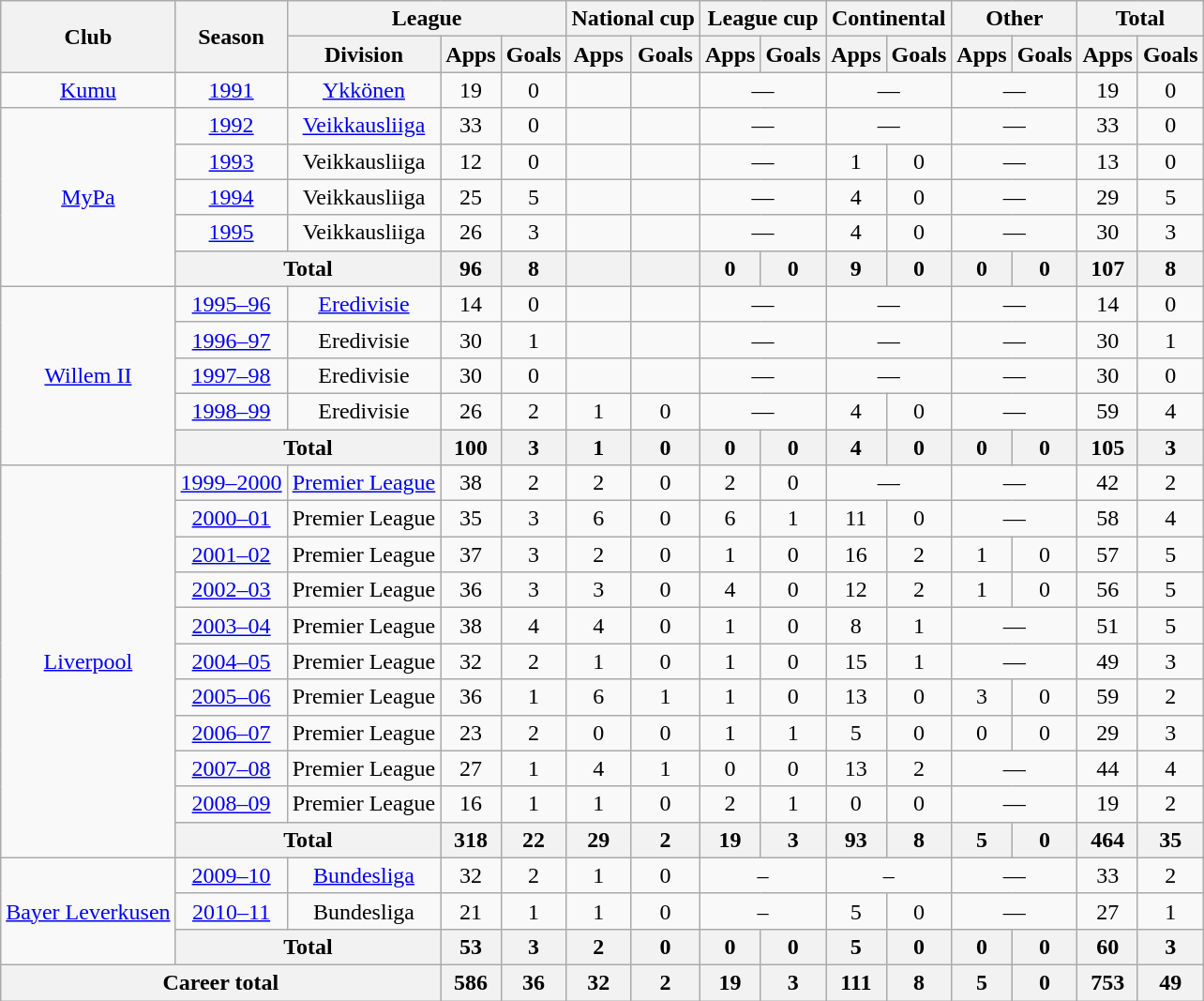<table class="wikitable" style="text-align:center">
<tr>
<th rowspan="2">Club</th>
<th rowspan="2">Season</th>
<th colspan="3">League</th>
<th colspan="2">National cup</th>
<th colspan="2">League cup</th>
<th colspan="2">Continental</th>
<th colspan="2">Other</th>
<th colspan="2">Total</th>
</tr>
<tr>
<th>Division</th>
<th>Apps</th>
<th>Goals</th>
<th>Apps</th>
<th>Goals</th>
<th>Apps</th>
<th>Goals</th>
<th>Apps</th>
<th>Goals</th>
<th>Apps</th>
<th>Goals</th>
<th>Apps</th>
<th>Goals</th>
</tr>
<tr>
<td><a href='#'>Kumu</a></td>
<td><a href='#'>1991</a></td>
<td><a href='#'>Ykkönen</a></td>
<td>19</td>
<td>0</td>
<td></td>
<td></td>
<td colspan="2">—</td>
<td colspan="2">—</td>
<td colspan="2">—</td>
<td>19</td>
<td>0</td>
</tr>
<tr>
<td rowspan="5"><a href='#'>MyPa</a></td>
<td><a href='#'>1992</a></td>
<td><a href='#'>Veikkausliiga</a></td>
<td>33</td>
<td>0</td>
<td></td>
<td></td>
<td colspan="2">—</td>
<td colspan="2">—</td>
<td colspan="2">—</td>
<td>33</td>
<td>0</td>
</tr>
<tr>
<td><a href='#'>1993</a></td>
<td>Veikkausliiga</td>
<td>12</td>
<td>0</td>
<td></td>
<td></td>
<td colspan="2">—</td>
<td>1</td>
<td>0</td>
<td colspan="2">—</td>
<td>13</td>
<td>0</td>
</tr>
<tr>
<td><a href='#'>1994</a></td>
<td>Veikkausliiga</td>
<td>25</td>
<td>5</td>
<td></td>
<td></td>
<td colspan="2">—</td>
<td>4</td>
<td>0</td>
<td colspan="2">—</td>
<td>29</td>
<td>5</td>
</tr>
<tr>
<td><a href='#'>1995</a></td>
<td>Veikkausliiga</td>
<td>26</td>
<td>3</td>
<td></td>
<td></td>
<td colspan="2">—</td>
<td>4</td>
<td>0</td>
<td colspan="2">—</td>
<td>30</td>
<td>3</td>
</tr>
<tr>
<th colspan="2">Total</th>
<th>96</th>
<th>8</th>
<th></th>
<th></th>
<th>0</th>
<th>0</th>
<th>9</th>
<th>0</th>
<th>0</th>
<th>0</th>
<th>107</th>
<th>8</th>
</tr>
<tr>
<td rowspan="5"><a href='#'>Willem II</a></td>
<td><a href='#'>1995–96</a></td>
<td><a href='#'>Eredivisie</a></td>
<td>14</td>
<td>0</td>
<td></td>
<td></td>
<td colspan="2">—</td>
<td colspan="2">—</td>
<td colspan="2">—</td>
<td>14</td>
<td>0</td>
</tr>
<tr>
<td><a href='#'>1996–97</a></td>
<td>Eredivisie</td>
<td>30</td>
<td>1</td>
<td></td>
<td></td>
<td colspan="2">—</td>
<td colspan="2">—</td>
<td colspan="2">—</td>
<td>30</td>
<td>1</td>
</tr>
<tr>
<td><a href='#'>1997–98</a></td>
<td>Eredivisie</td>
<td>30</td>
<td>0</td>
<td></td>
<td></td>
<td colspan="2">—</td>
<td colspan="2">—</td>
<td colspan="2">—</td>
<td>30</td>
<td>0</td>
</tr>
<tr>
<td><a href='#'>1998–99</a></td>
<td>Eredivisie</td>
<td>26</td>
<td>2</td>
<td>1</td>
<td>0</td>
<td colspan="2">—</td>
<td>4</td>
<td>0</td>
<td colspan="2">—</td>
<td>59</td>
<td>4</td>
</tr>
<tr>
<th colspan="2">Total</th>
<th>100</th>
<th>3</th>
<th>1</th>
<th>0</th>
<th>0</th>
<th>0</th>
<th>4</th>
<th>0</th>
<th>0</th>
<th>0</th>
<th>105</th>
<th>3</th>
</tr>
<tr>
<td rowspan="11"><a href='#'>Liverpool</a></td>
<td><a href='#'>1999–2000</a></td>
<td><a href='#'>Premier League</a></td>
<td>38</td>
<td>2</td>
<td>2</td>
<td>0</td>
<td>2</td>
<td>0</td>
<td colspan="2">—</td>
<td colspan="2">—</td>
<td>42</td>
<td>2</td>
</tr>
<tr>
<td><a href='#'>2000–01</a></td>
<td>Premier League</td>
<td>35</td>
<td>3</td>
<td>6</td>
<td>0</td>
<td>6</td>
<td>1</td>
<td>11</td>
<td>0</td>
<td colspan="2">—</td>
<td>58</td>
<td>4</td>
</tr>
<tr>
<td><a href='#'>2001–02</a></td>
<td>Premier League</td>
<td>37</td>
<td>3</td>
<td>2</td>
<td>0</td>
<td>1</td>
<td>0</td>
<td>16</td>
<td>2</td>
<td>1</td>
<td>0</td>
<td>57</td>
<td>5</td>
</tr>
<tr>
<td><a href='#'>2002–03</a></td>
<td>Premier League</td>
<td>36</td>
<td>3</td>
<td>3</td>
<td>0</td>
<td>4</td>
<td>0</td>
<td>12</td>
<td>2</td>
<td>1</td>
<td>0</td>
<td>56</td>
<td>5</td>
</tr>
<tr>
<td><a href='#'>2003–04</a></td>
<td>Premier League</td>
<td>38</td>
<td>4</td>
<td>4</td>
<td>0</td>
<td>1</td>
<td>0</td>
<td>8</td>
<td>1</td>
<td colspan="2">—</td>
<td>51</td>
<td>5</td>
</tr>
<tr>
<td><a href='#'>2004–05</a></td>
<td>Premier League</td>
<td>32</td>
<td>2</td>
<td>1</td>
<td>0</td>
<td>1</td>
<td>0</td>
<td>15</td>
<td>1</td>
<td colspan="2">—</td>
<td>49</td>
<td>3</td>
</tr>
<tr>
<td><a href='#'>2005–06</a></td>
<td>Premier League</td>
<td>36</td>
<td>1</td>
<td>6</td>
<td>1</td>
<td>1</td>
<td>0</td>
<td>13</td>
<td>0</td>
<td>3</td>
<td>0</td>
<td>59</td>
<td>2</td>
</tr>
<tr>
<td><a href='#'>2006–07</a></td>
<td>Premier League</td>
<td>23</td>
<td>2</td>
<td>0</td>
<td>0</td>
<td>1</td>
<td>1</td>
<td>5</td>
<td>0</td>
<td>0</td>
<td>0</td>
<td>29</td>
<td>3</td>
</tr>
<tr>
<td><a href='#'>2007–08</a></td>
<td>Premier League</td>
<td>27</td>
<td>1</td>
<td>4</td>
<td>1</td>
<td>0</td>
<td>0</td>
<td>13</td>
<td>2</td>
<td colspan="2">—</td>
<td>44</td>
<td>4</td>
</tr>
<tr>
<td><a href='#'>2008–09</a></td>
<td>Premier League</td>
<td>16</td>
<td>1</td>
<td>1</td>
<td>0</td>
<td>2</td>
<td>1</td>
<td>0</td>
<td>0</td>
<td colspan="2">—</td>
<td>19</td>
<td>2</td>
</tr>
<tr>
<th colspan="2">Total</th>
<th>318</th>
<th>22</th>
<th>29</th>
<th>2</th>
<th>19</th>
<th>3</th>
<th>93</th>
<th>8</th>
<th>5</th>
<th>0</th>
<th>464</th>
<th>35</th>
</tr>
<tr>
<td rowspan="3"><a href='#'>Bayer Leverkusen</a></td>
<td><a href='#'>2009–10</a></td>
<td><a href='#'>Bundesliga</a></td>
<td>32</td>
<td>2</td>
<td>1</td>
<td>0</td>
<td colspan="2">–</td>
<td colspan="2">–</td>
<td colspan="2">—</td>
<td>33</td>
<td>2</td>
</tr>
<tr>
<td><a href='#'>2010–11</a></td>
<td>Bundesliga</td>
<td>21</td>
<td>1</td>
<td>1</td>
<td>0</td>
<td colspan="2">–</td>
<td>5</td>
<td>0</td>
<td colspan="2">—</td>
<td>27</td>
<td>1</td>
</tr>
<tr>
<th colspan="2">Total</th>
<th>53</th>
<th>3</th>
<th>2</th>
<th>0</th>
<th>0</th>
<th>0</th>
<th>5</th>
<th>0</th>
<th>0</th>
<th>0</th>
<th>60</th>
<th>3</th>
</tr>
<tr>
<th colspan="3">Career total</th>
<th>586</th>
<th>36</th>
<th>32</th>
<th>2</th>
<th>19</th>
<th>3</th>
<th>111</th>
<th>8</th>
<th>5</th>
<th>0</th>
<th>753</th>
<th>49</th>
</tr>
</table>
